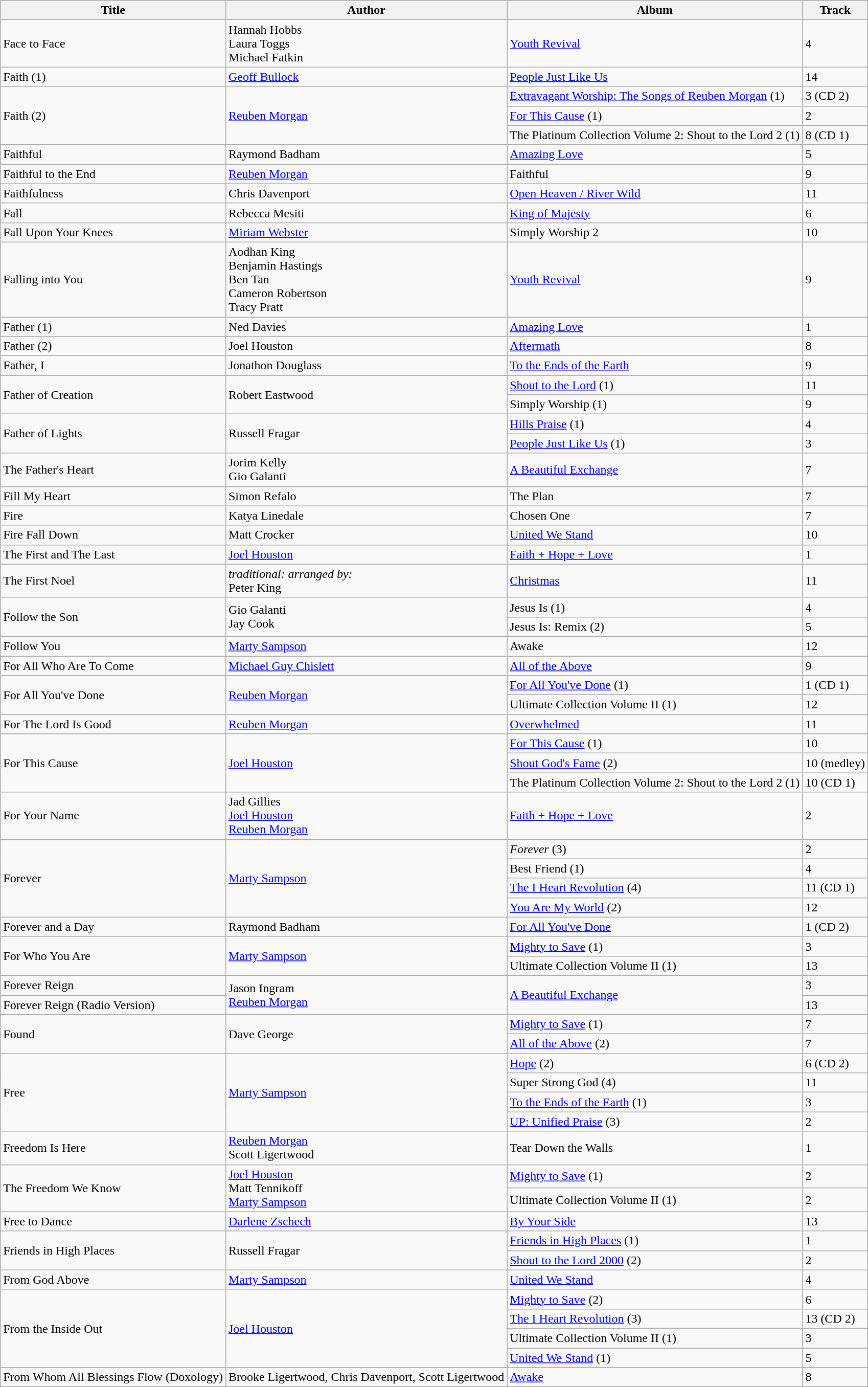<table class="wikitable">
<tr>
<th>Title</th>
<th>Author</th>
<th>Album</th>
<th>Track</th>
</tr>
<tr>
<td>Face to Face</td>
<td>Hannah Hobbs <br> Laura Toggs <br> Michael Fatkin</td>
<td><a href='#'>Youth Revival</a></td>
<td>4</td>
</tr>
<tr>
<td>Faith (1)</td>
<td><a href='#'>Geoff Bullock</a></td>
<td><a href='#'>People Just Like Us</a></td>
<td>14</td>
</tr>
<tr>
<td rowspan="3">Faith (2)</td>
<td rowspan="3"><a href='#'>Reuben Morgan</a></td>
<td><a href='#'>Extravagant Worship: The Songs of Reuben Morgan</a> (1)</td>
<td>3 (CD 2)</td>
</tr>
<tr>
<td><a href='#'>For This Cause</a> (1)</td>
<td>2</td>
</tr>
<tr>
<td>The Platinum Collection Volume 2: Shout to the Lord 2 (1)</td>
<td>8 (CD 1)</td>
</tr>
<tr>
<td>Faithful</td>
<td>Raymond Badham</td>
<td><a href='#'>Amazing Love</a></td>
<td>5</td>
</tr>
<tr>
<td>Faithful to the End</td>
<td><a href='#'>Reuben Morgan</a></td>
<td>Faithful</td>
<td>9</td>
</tr>
<tr>
<td>Faithfulness</td>
<td>Chris Davenport</td>
<td><a href='#'>Open Heaven / River Wild</a></td>
<td>11</td>
</tr>
<tr>
<td>Fall</td>
<td>Rebecca Mesiti</td>
<td><a href='#'>King of Majesty</a></td>
<td>6</td>
</tr>
<tr>
<td>Fall Upon Your Knees</td>
<td><a href='#'>Miriam Webster</a></td>
<td>Simply Worship 2</td>
<td>10</td>
</tr>
<tr>
<td>Falling into You</td>
<td>Aodhan King <br> Benjamin Hastings <br> Ben Tan <br> Cameron Robertson <br> Tracy Pratt</td>
<td><a href='#'>Youth Revival</a></td>
<td>9</td>
</tr>
<tr>
<td>Father (1)</td>
<td>Ned Davies</td>
<td><a href='#'>Amazing Love</a></td>
<td>1</td>
</tr>
<tr>
<td>Father (2)</td>
<td>Joel Houston</td>
<td><a href='#'>Aftermath</a></td>
<td>8</td>
</tr>
<tr>
<td>Father, I</td>
<td>Jonathon Douglass</td>
<td><a href='#'>To the Ends of the Earth</a></td>
<td>9</td>
</tr>
<tr>
<td rowspan="2">Father of Creation</td>
<td rowspan="2">Robert Eastwood</td>
<td><a href='#'>Shout to the Lord</a> (1)</td>
<td>11</td>
</tr>
<tr>
<td>Simply Worship (1)</td>
<td>9</td>
</tr>
<tr>
<td rowspan="2">Father of Lights</td>
<td rowspan="2">Russell Fragar</td>
<td><a href='#'>Hills Praise</a> (1)</td>
<td>4</td>
</tr>
<tr>
<td><a href='#'>People Just Like Us</a> (1)</td>
<td>3</td>
</tr>
<tr>
<td>The Father's Heart</td>
<td>Jorim Kelly <br> Gio Galanti</td>
<td><a href='#'>A Beautiful Exchange</a></td>
<td>7</td>
</tr>
<tr>
<td>Fill My Heart</td>
<td>Simon Refalo</td>
<td>The Plan</td>
<td>7</td>
</tr>
<tr>
<td>Fire</td>
<td>Katya Linedale</td>
<td>Chosen One</td>
<td>7</td>
</tr>
<tr>
<td>Fire Fall Down</td>
<td>Matt Crocker</td>
<td><a href='#'>United We Stand</a></td>
<td>10</td>
</tr>
<tr>
<td>The First and The Last</td>
<td><a href='#'>Joel Houston</a></td>
<td><a href='#'>Faith + Hope + Love</a></td>
<td>1</td>
</tr>
<tr>
<td>The First Noel</td>
<td><em>traditional: arranged by:</em> <br> Peter King</td>
<td><a href='#'>Christmas</a></td>
<td>11</td>
</tr>
<tr>
<td rowspan="2">Follow the Son</td>
<td rowspan="2">Gio Galanti <br> Jay Cook</td>
<td>Jesus Is (1)</td>
<td>4</td>
</tr>
<tr>
<td>Jesus Is: Remix (2)</td>
<td>5</td>
</tr>
<tr>
<td>Follow You</td>
<td><a href='#'>Marty Sampson</a></td>
<td>Awake</td>
<td>12</td>
</tr>
<tr>
<td>For All Who Are To Come</td>
<td><a href='#'>Michael Guy Chislett</a></td>
<td><a href='#'>All of the Above</a></td>
<td>9</td>
</tr>
<tr>
<td rowspan="2">For All You've Done</td>
<td rowspan="2"><a href='#'>Reuben Morgan</a></td>
<td><a href='#'>For All You've Done</a> (1)</td>
<td>1 (CD 1)</td>
</tr>
<tr>
<td>Ultimate Collection Volume II (1)</td>
<td>12</td>
</tr>
<tr>
<td>For The Lord Is Good</td>
<td><a href='#'>Reuben Morgan</a></td>
<td><a href='#'>Overwhelmed</a></td>
<td>11</td>
</tr>
<tr>
<td rowspan="3">For This Cause</td>
<td rowspan="3"><a href='#'>Joel Houston</a></td>
<td><a href='#'>For This Cause</a> (1)</td>
<td>10</td>
</tr>
<tr>
<td><a href='#'>Shout God's Fame</a> (2)</td>
<td>10 (medley)</td>
</tr>
<tr>
<td>The Platinum Collection Volume 2: Shout to the Lord 2 (1)</td>
<td>10 (CD 1)</td>
</tr>
<tr>
<td>For Your Name</td>
<td>Jad Gillies <br> <a href='#'>Joel Houston</a> <br> <a href='#'>Reuben Morgan</a></td>
<td><a href='#'>Faith + Hope + Love</a></td>
<td>2</td>
</tr>
<tr>
<td rowspan="4">Forever</td>
<td rowspan="4"><a href='#'>Marty Sampson</a></td>
<td><em>Forever</em> (3)</td>
<td>2</td>
</tr>
<tr>
<td>Best Friend (1)</td>
<td>4</td>
</tr>
<tr>
<td><a href='#'>The I Heart Revolution</a> (4)</td>
<td>11 (CD 1)</td>
</tr>
<tr>
<td><a href='#'>You Are My World</a> (2)</td>
<td>12</td>
</tr>
<tr>
<td>Forever and a Day</td>
<td>Raymond Badham</td>
<td><a href='#'>For All You've Done</a></td>
<td>1 (CD 2)</td>
</tr>
<tr>
<td rowspan="2">For Who You Are</td>
<td rowspan="2"><a href='#'>Marty Sampson</a></td>
<td><a href='#'>Mighty to Save</a> (1)</td>
<td>3</td>
</tr>
<tr>
<td>Ultimate Collection Volume II (1)</td>
<td>13</td>
</tr>
<tr>
<td>Forever Reign</td>
<td rowspan="2">Jason Ingram <br> <a href='#'>Reuben Morgan</a></td>
<td rowspan="2"><a href='#'>A Beautiful Exchange</a></td>
<td>3</td>
</tr>
<tr>
<td>Forever Reign (Radio Version)</td>
<td>13</td>
</tr>
<tr>
<td rowspan="2">Found</td>
<td rowspan="2">Dave George</td>
<td><a href='#'>Mighty to Save</a> (1)</td>
<td>7</td>
</tr>
<tr>
<td><a href='#'>All of the Above</a> (2)</td>
<td>7</td>
</tr>
<tr>
<td rowspan="4">Free</td>
<td rowspan="4"><a href='#'>Marty Sampson</a></td>
<td><a href='#'>Hope</a> (2)</td>
<td>6 (CD 2)</td>
</tr>
<tr>
<td>Super Strong God (4)</td>
<td>11</td>
</tr>
<tr>
<td><a href='#'>To the Ends of the Earth</a> (1)</td>
<td>3</td>
</tr>
<tr>
<td><a href='#'>UP: Unified Praise</a> (3)</td>
<td>2</td>
</tr>
<tr>
<td>Freedom Is Here</td>
<td><a href='#'>Reuben Morgan</a> <br> Scott Ligertwood</td>
<td>Tear Down the Walls</td>
<td>1</td>
</tr>
<tr>
<td rowspan="2">The Freedom We Know</td>
<td rowspan="2"><a href='#'>Joel Houston</a> <br> Matt Tennikoff <br> <a href='#'>Marty Sampson</a></td>
<td><a href='#'>Mighty to Save</a> (1)</td>
<td>2</td>
</tr>
<tr>
<td>Ultimate Collection Volume II (1)</td>
<td>2</td>
</tr>
<tr>
<td>Free to Dance</td>
<td><a href='#'>Darlene Zschech</a></td>
<td><a href='#'>By Your Side</a></td>
<td>13</td>
</tr>
<tr>
<td rowspan="2">Friends in High Places</td>
<td rowspan="2">Russell Fragar</td>
<td><a href='#'>Friends in High Places</a> (1)</td>
<td>1</td>
</tr>
<tr>
<td><a href='#'>Shout to the Lord 2000</a> (2)</td>
<td>2</td>
</tr>
<tr>
<td>From God Above</td>
<td><a href='#'>Marty Sampson</a></td>
<td><a href='#'>United We Stand</a></td>
<td>4</td>
</tr>
<tr>
<td rowspan="4">From the Inside Out</td>
<td rowspan="4"><a href='#'>Joel Houston</a></td>
<td><a href='#'>Mighty to Save</a> (2)</td>
<td>6</td>
</tr>
<tr>
<td><a href='#'>The I Heart Revolution</a> (3)</td>
<td>13 (CD 2)</td>
</tr>
<tr>
<td>Ultimate Collection Volume II (1)</td>
<td>3</td>
</tr>
<tr>
<td><a href='#'>United We Stand</a> (1)</td>
<td>5</td>
</tr>
<tr>
<td>From Whom All Blessings Flow (Doxology)</td>
<td>Brooke Ligertwood, Chris Davenport, Scott Ligertwood</td>
<td><a href='#'>Awake</a></td>
<td>8</td>
</tr>
</table>
